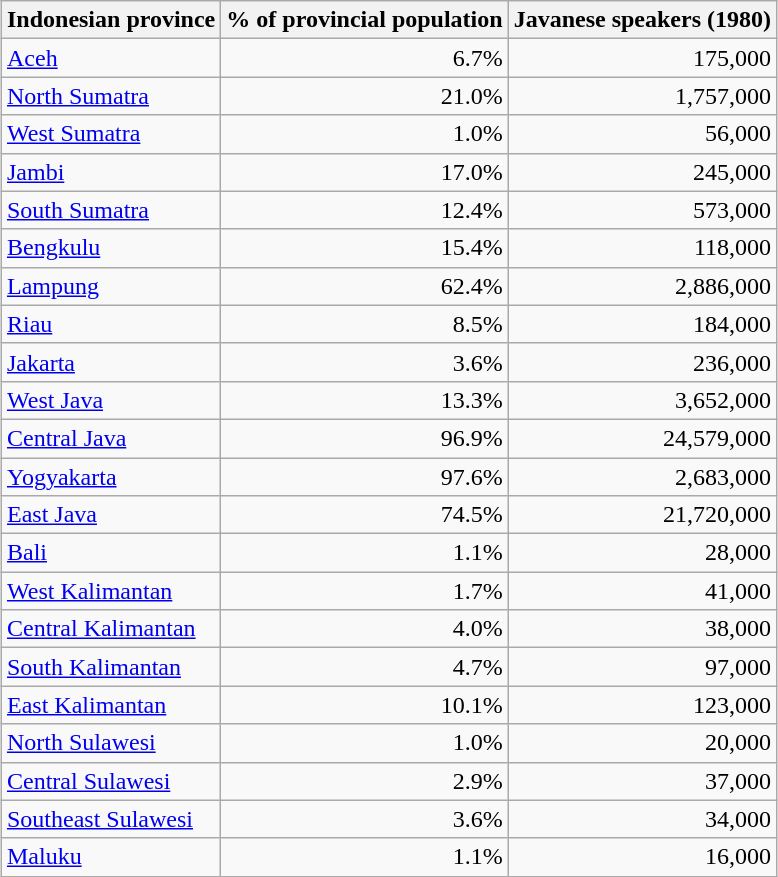<table class="wikitable sortable" style="margin:1em auto;">
<tr>
<th>Indonesian province</th>
<th>% of provincial population</th>
<th>Javanese speakers (1980)</th>
</tr>
<tr>
<td><a href='#'>Aceh</a></td>
<td align="right">6.7%</td>
<td align="right">175,000</td>
</tr>
<tr>
<td><a href='#'>North Sumatra</a></td>
<td align="right">21.0%</td>
<td align="right">1,757,000</td>
</tr>
<tr>
<td><a href='#'>West Sumatra</a></td>
<td align="right">1.0%</td>
<td align="right">56,000</td>
</tr>
<tr>
<td><a href='#'>Jambi</a></td>
<td align="right">17.0%</td>
<td align="right">245,000</td>
</tr>
<tr>
<td><a href='#'>South Sumatra</a></td>
<td align="right">12.4%</td>
<td align="right">573,000</td>
</tr>
<tr>
<td><a href='#'>Bengkulu</a></td>
<td align="right">15.4%</td>
<td align="right">118,000</td>
</tr>
<tr>
<td><a href='#'>Lampung</a></td>
<td align="right">62.4%</td>
<td align="right">2,886,000</td>
</tr>
<tr>
<td><a href='#'>Riau</a></td>
<td align="right">8.5%</td>
<td align="right">184,000</td>
</tr>
<tr>
<td><a href='#'>Jakarta</a></td>
<td align="right">3.6%</td>
<td align="right">236,000</td>
</tr>
<tr>
<td><a href='#'>West Java</a></td>
<td align="right">13.3%</td>
<td align="right">3,652,000</td>
</tr>
<tr>
<td><a href='#'>Central Java</a></td>
<td align="right">96.9%</td>
<td align="right">24,579,000</td>
</tr>
<tr>
<td><a href='#'>Yogyakarta</a></td>
<td align="right">97.6%</td>
<td align="right">2,683,000</td>
</tr>
<tr>
<td><a href='#'>East Java</a></td>
<td align="right">74.5%</td>
<td align="right">21,720,000</td>
</tr>
<tr>
<td><a href='#'>Bali</a></td>
<td align="right">1.1%</td>
<td align="right">28,000</td>
</tr>
<tr>
<td><a href='#'>West Kalimantan</a></td>
<td align="right">1.7%</td>
<td align="right">41,000</td>
</tr>
<tr>
<td><a href='#'>Central Kalimantan</a></td>
<td align="right">4.0%</td>
<td align="right">38,000</td>
</tr>
<tr>
<td><a href='#'>South Kalimantan</a></td>
<td align="right">4.7%</td>
<td align="right">97,000</td>
</tr>
<tr>
<td><a href='#'>East Kalimantan</a></td>
<td align="right">10.1%</td>
<td align="right">123,000</td>
</tr>
<tr>
<td><a href='#'>North Sulawesi</a></td>
<td align="right">1.0%</td>
<td align="right">20,000</td>
</tr>
<tr>
<td><a href='#'>Central Sulawesi</a></td>
<td align="right">2.9%</td>
<td align="right">37,000</td>
</tr>
<tr>
<td><a href='#'>Southeast Sulawesi</a></td>
<td align="right">3.6%</td>
<td align="right">34,000</td>
</tr>
<tr>
<td><a href='#'>Maluku</a></td>
<td align="right">1.1%</td>
<td align="right">16,000</td>
</tr>
</table>
